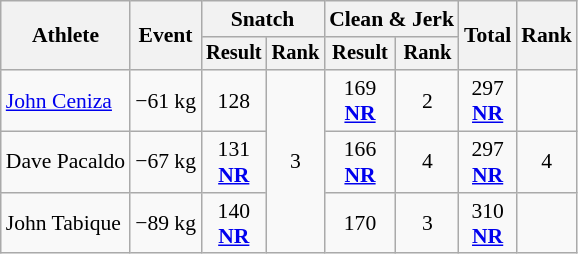<table class="wikitable" style="font-size:90%">
<tr>
<th rowspan="2">Athlete</th>
<th rowspan="2">Event</th>
<th colspan="2">Snatch</th>
<th colspan="2">Clean & Jerk</th>
<th rowspan="2">Total</th>
<th rowspan="2">Rank</th>
</tr>
<tr style="font-size:95%">
<th>Result</th>
<th>Rank</th>
<th>Result</th>
<th>Rank</th>
</tr>
<tr align=center>
<td align=left><a href='#'>John Ceniza</a></td>
<td align=left>−61 kg</td>
<td>128</td>
<td rowspan=3>3</td>
<td>169<br><strong><a href='#'>NR</a></strong></td>
<td>2</td>
<td>297<br><strong><a href='#'>NR</a></strong></td>
<td></td>
</tr>
<tr align=center>
<td align=left>Dave Pacaldo</td>
<td align=left>−67 kg</td>
<td>131<br><strong><a href='#'>NR</a></strong></td>
<td>166<br><strong><a href='#'>NR</a></strong></td>
<td>4</td>
<td>297<br><strong><a href='#'>NR</a></strong></td>
<td>4</td>
</tr>
<tr align=center>
<td align=left>John Tabique</td>
<td align=left>−89 kg</td>
<td>140<br><strong><a href='#'>NR</a></strong></td>
<td>170</td>
<td>3</td>
<td>310<br><strong><a href='#'>NR</a></strong></td>
<td></td>
</tr>
</table>
